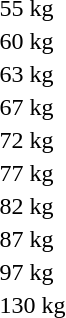<table>
<tr>
<td>55 kg</td>
<td></td>
<td></td>
<td></td>
</tr>
<tr>
<td>60 kg</td>
<td></td>
<td></td>
<td></td>
</tr>
<tr>
<td>63 kg</td>
<td></td>
<td></td>
<td></td>
</tr>
<tr>
<td>67 kg</td>
<td></td>
<td></td>
<td></td>
</tr>
<tr>
<td rowspan=2>72 kg</td>
<td rowspan=2></td>
<td rowspan=2></td>
<td></td>
</tr>
<tr>
<td></td>
</tr>
<tr>
<td rowspan=2>77 kg</td>
<td rowspan=2></td>
<td rowspan=2></td>
<td></td>
</tr>
<tr>
<td></td>
</tr>
<tr>
<td>82 kg</td>
<td></td>
<td></td>
<td></td>
</tr>
<tr>
<td>87 kg</td>
<td></td>
<td></td>
<td></td>
</tr>
<tr>
<td>97 kg</td>
<td></td>
<td></td>
<td></td>
</tr>
<tr>
<td>130 kg</td>
<td></td>
<td></td>
<td></td>
</tr>
</table>
